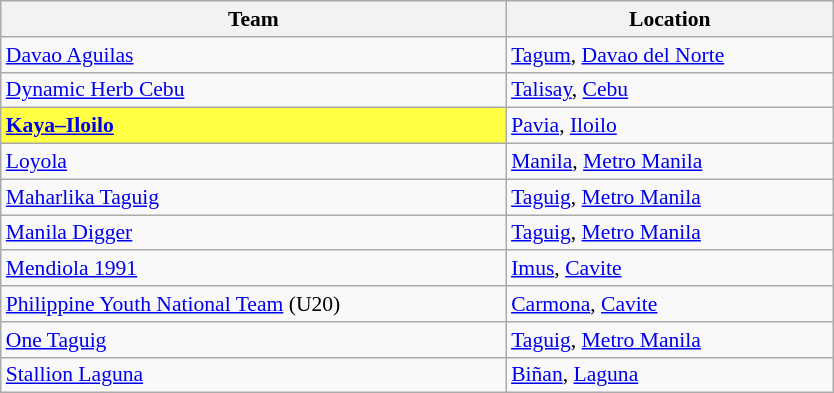<table class="wikitable sortable" style="text-align:left; font-size: 90%;" width=44%>
<tr>
<th>Team</th>
<th>Location</th>
</tr>
<tr>
<td><a href='#'>Davao Aguilas</a></td>
<td><a href='#'>Tagum</a>, <a href='#'>Davao del Norte</a></td>
</tr>
<tr>
<td><a href='#'>Dynamic Herb Cebu</a></td>
<td><a href='#'>Talisay</a>, <a href='#'>Cebu</a></td>
</tr>
<tr>
<td bgcolor=#ffff44><strong><a href='#'>Kaya–Iloilo</a></strong></td>
<td><a href='#'>Pavia</a>, <a href='#'>Iloilo</a></td>
</tr>
<tr>
<td><a href='#'>Loyola</a></td>
<td><a href='#'>Manila</a>, <a href='#'>Metro Manila</a></td>
</tr>
<tr>
<td><a href='#'>Maharlika Taguig</a></td>
<td><a href='#'>Taguig</a>, <a href='#'>Metro Manila</a></td>
</tr>
<tr>
<td><a href='#'>Manila Digger</a></td>
<td><a href='#'>Taguig</a>, <a href='#'>Metro Manila</a></td>
</tr>
<tr>
<td><a href='#'>Mendiola 1991</a></td>
<td><a href='#'>Imus</a>, <a href='#'>Cavite</a></td>
</tr>
<tr>
<td><a href='#'>Philippine Youth National Team</a> (U20)</td>
<td><a href='#'>Carmona</a>, <a href='#'>Cavite</a></td>
</tr>
<tr>
<td><a href='#'>One Taguig</a></td>
<td><a href='#'>Taguig</a>, <a href='#'>Metro Manila</a></td>
</tr>
<tr>
<td><a href='#'>Stallion Laguna</a></td>
<td><a href='#'>Biñan</a>, <a href='#'>Laguna</a></td>
</tr>
</table>
